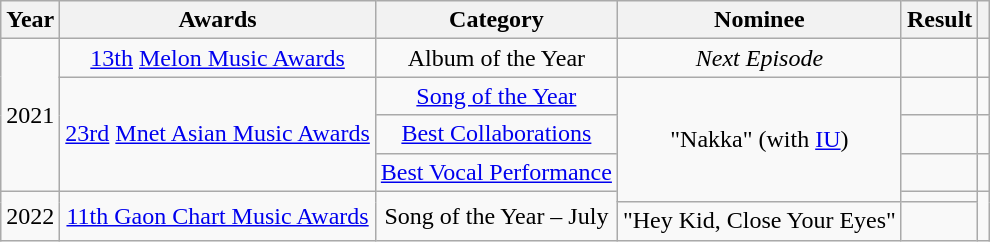<table class="wikitable" style="text-align:center">
<tr>
<th>Year</th>
<th>Awards</th>
<th>Category</th>
<th>Nominee</th>
<th>Result</th>
<th></th>
</tr>
<tr>
<td rowspan="4">2021</td>
<td><a href='#'>13th</a> <a href='#'>Melon Music Awards</a></td>
<td>Album of the Year</td>
<td><em>Next Episode</em></td>
<td></td>
<td></td>
</tr>
<tr>
<td rowspan="3"><a href='#'>23rd</a> <a href='#'>Mnet Asian Music Awards</a></td>
<td><a href='#'>Song of the Year</a></td>
<td rowspan="4">"Nakka" (with <a href='#'>IU</a>)</td>
<td></td>
<td></td>
</tr>
<tr>
<td><a href='#'>Best Collaborations</a></td>
<td></td>
<td></td>
</tr>
<tr>
<td><a href='#'>Best Vocal Performance</a></td>
<td></td>
<td></td>
</tr>
<tr>
<td rowspan="2">2022</td>
<td rowspan="2"><a href='#'>11th Gaon Chart Music Awards</a></td>
<td rowspan="2">Song of the Year – July</td>
<td></td>
<td rowspan="2"></td>
</tr>
<tr>
<td>"Hey Kid, Close Your Eyes"</td>
<td></td>
</tr>
</table>
